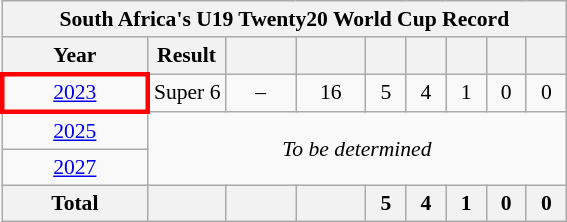<table class="wikitable" style="font-size:90%; text-align:center">
<tr>
<th colspan=9>South Africa's U19 Twenty20 World Cup Record</th>
</tr>
<tr>
<th width="90">Year</th>
<th>Result</th>
<th width="40"></th>
<th width="40"></th>
<th width="20"></th>
<th width="20"></th>
<th width="20"></th>
<th width="20"></th>
<th width="20"></th>
</tr>
<tr>
<td style="border: 3px solid red"> <a href='#'>2023</a></td>
<td>Super 6</td>
<td>–</td>
<td>16</td>
<td>5</td>
<td>4</td>
<td>1</td>
<td>0</td>
<td>0</td>
</tr>
<tr>
<td> <a href='#'>2025</a></td>
<td colspan="8" rowspan="2"><em>To be determined</em></td>
</tr>
<tr>
<td> <a href='#'>2027</a></td>
</tr>
<tr>
<th>Total</th>
<th></th>
<th></th>
<th></th>
<th>5</th>
<th>4</th>
<th>1</th>
<th>0</th>
<th>0</th>
</tr>
</table>
